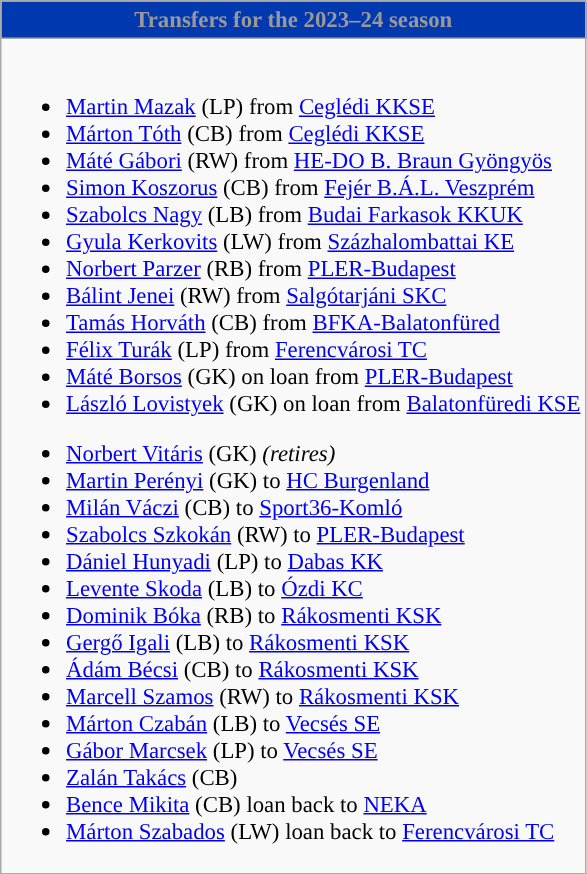<table class="wikitable collapsible collapsed" style="font-size:95%">
<tr>
<th style="color:#999999; background:#0038af"><strong>Transfers for the 2023–24 season</strong></th>
</tr>
<tr>
<td><br>
<ul><li> <a href='#'>Martin Mazak</a> (LP) from  <a href='#'>Ceglédi KKSE</a></li><li> <a href='#'>Márton Tóth</a> (CB) from  <a href='#'>Ceglédi KKSE</a></li><li> <a href='#'>Máté Gábori</a> (RW) from  <a href='#'>HE-DO B. Braun Gyöngyös</a></li><li> <a href='#'>Simon Koszorus</a> (CB) from  <a href='#'>Fejér B.Á.L. Veszprém</a></li><li> <a href='#'>Szabolcs Nagy</a> (LB) from  <a href='#'>Budai Farkasok KKUK</a></li><li> <a href='#'>Gyula Kerkovits</a> (LW) from  <a href='#'>Százhalombattai KE</a></li><li> <a href='#'>Norbert Parzer</a> (RB) from  <a href='#'>PLER-Budapest</a></li><li> <a href='#'>Bálint Jenei</a> (RW) from  <a href='#'>Salgótarjáni SKC</a></li><li> <a href='#'>Tamás Horváth</a> (CB) from  <a href='#'>BFKA-Balatonfüred</a></li><li> <a href='#'>Félix Turák</a> (LP) from  <a href='#'>Ferencvárosi TC</a></li><li> <a href='#'>Máté Borsos</a> (GK) on loan from  <a href='#'>PLER-Budapest</a></li><li> <a href='#'>László Lovistyek</a> (GK) on loan from  <a href='#'>Balatonfüredi KSE</a></li></ul><ul><li> <a href='#'>Norbert Vitáris</a> (GK) <em>(retires)</em></li><li> <a href='#'>Martin Perényi</a> (GK) to  <a href='#'>HC Burgenland</a></li><li> <a href='#'>Milán Váczi</a> (CB) to  <a href='#'>Sport36-Komló</a></li><li> <a href='#'>Szabolcs Szkokán</a> (RW) to  <a href='#'>PLER-Budapest</a></li><li> <a href='#'>Dániel Hunyadi</a> (LP) to  <a href='#'>Dabas KK</a></li><li> <a href='#'>Levente Skoda</a> (LB) to  <a href='#'>Ózdi KC</a></li><li> <a href='#'>Dominik Bóka</a> (RB) to  <a href='#'>Rákosmenti KSK</a></li><li> <a href='#'>Gergő Igali</a> (LB) to  <a href='#'>Rákosmenti KSK</a></li><li> <a href='#'>Ádám Bécsi</a> (CB) to  <a href='#'>Rákosmenti KSK</a></li><li> <a href='#'>Marcell Szamos</a> (RW) to  <a href='#'>Rákosmenti KSK</a></li><li> <a href='#'>Márton Czabán</a> (LB) to  <a href='#'>Vecsés SE</a></li><li> <a href='#'>Gábor Marcsek</a> (LP) to  <a href='#'>Vecsés SE</a></li><li> <a href='#'>Zalán Takács</a> (CB)</li><li> <a href='#'>Bence Mikita</a> (CB) loan back to  <a href='#'>NEKA</a></li><li> <a href='#'>Márton Szabados</a> (LW) loan back to  <a href='#'>Ferencvárosi TC</a></li></ul></td>
</tr>
</table>
